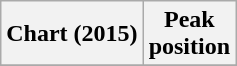<table class="wikitable sortable plainrowheaders" style="text-align:center">
<tr>
<th scope="col">Chart (2015)</th>
<th scope="col">Peak<br>position</th>
</tr>
<tr>
</tr>
</table>
